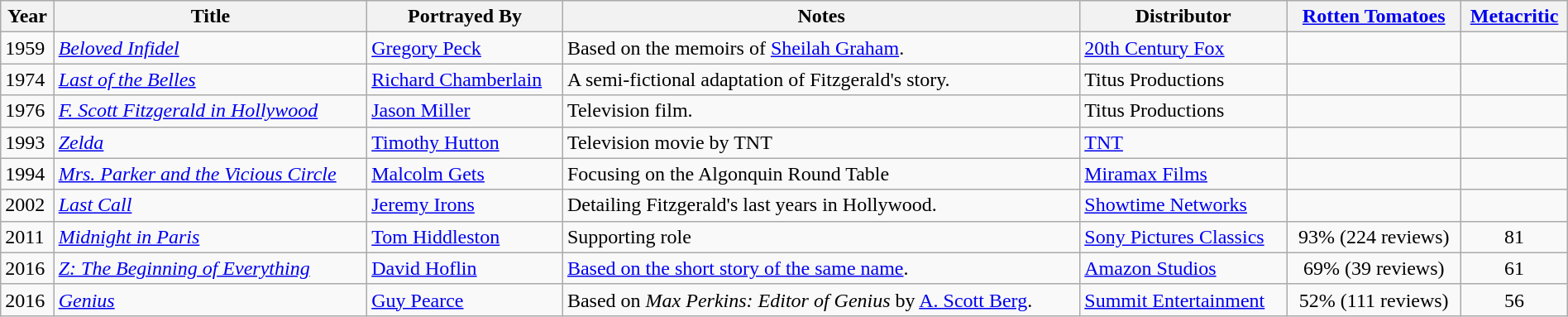<table class="wikitable sortable" width="100%">
<tr>
<th>Year</th>
<th>Title</th>
<th class="unsortable">Portrayed By</th>
<th class="unsortable">Notes</th>
<th class="unsortable">Distributor</th>
<th><a href='#'>Rotten Tomatoes</a></th>
<th><a href='#'>Metacritic</a></th>
</tr>
<tr>
<td>1959</td>
<td><em><a href='#'>Beloved Infidel</a></em></td>
<td><a href='#'>Gregory Peck</a></td>
<td>Based on the memoirs of <a href='#'>Sheilah Graham</a>.</td>
<td><a href='#'>20th Century Fox</a></td>
<td></td>
<td></td>
</tr>
<tr>
<td>1974</td>
<td><em><a href='#'>Last of the Belles</a></em></td>
<td><a href='#'>Richard Chamberlain</a></td>
<td>A semi-fictional adaptation of Fitzgerald's story.</td>
<td>Titus Productions</td>
<td></td>
<td></td>
</tr>
<tr>
<td>1976</td>
<td><em><a href='#'>F. Scott Fitzgerald in Hollywood</a></em></td>
<td><a href='#'>Jason Miller</a></td>
<td>Television film.</td>
<td>Titus Productions</td>
<td></td>
<td></td>
</tr>
<tr>
<td>1993</td>
<td><em><a href='#'>Zelda</a></em></td>
<td><a href='#'>Timothy Hutton</a></td>
<td>Television movie by TNT</td>
<td><a href='#'>TNT</a></td>
<td></td>
<td></td>
</tr>
<tr>
<td>1994</td>
<td><em><a href='#'>Mrs. Parker and the Vicious Circle </a></em></td>
<td><a href='#'>Malcolm Gets</a></td>
<td>Focusing on the Algonquin Round Table</td>
<td><a href='#'>Miramax Films</a></td>
<td></td>
<td></td>
</tr>
<tr>
<td>2002</td>
<td><em><a href='#'>Last Call</a></em></td>
<td><a href='#'>Jeremy Irons</a></td>
<td>Detailing Fitzgerald's last years in Hollywood.</td>
<td><a href='#'>Showtime Networks</a></td>
<td></td>
<td></td>
</tr>
<tr>
<td>2011</td>
<td><em><a href='#'>Midnight in Paris</a></em></td>
<td><a href='#'>Tom Hiddleston</a></td>
<td>Supporting role</td>
<td><a href='#'>Sony Pictures Classics</a></td>
<td class="wikitable sortable" style="text-align: center">93% (224 reviews)</td>
<td class="wikitable sortable" style="text-align: center">81</td>
</tr>
<tr>
<td>2016</td>
<td><em><a href='#'>Z: The Beginning of Everything</a></em></td>
<td><a href='#'>David Hoflin</a></td>
<td><a href='#'>Based on the short story of the same name</a>.</td>
<td><a href='#'>Amazon Studios</a></td>
<td class="wikitable sortable" style="text-align: center">69% (39 reviews)</td>
<td class="wikitable sortable" style="text-align: center">61</td>
</tr>
<tr>
<td>2016</td>
<td><em><a href='#'>Genius</a></em></td>
<td><a href='#'>Guy Pearce</a></td>
<td>Based on <em>Max Perkins: Editor of Genius</em> by <a href='#'>A. Scott Berg</a>.</td>
<td><a href='#'>Summit Entertainment</a></td>
<td class="wikitable sortable" style="text-align: center">52% (111 reviews)</td>
<td class="wikitable sortable" style="text-align: center">56</td>
</tr>
</table>
